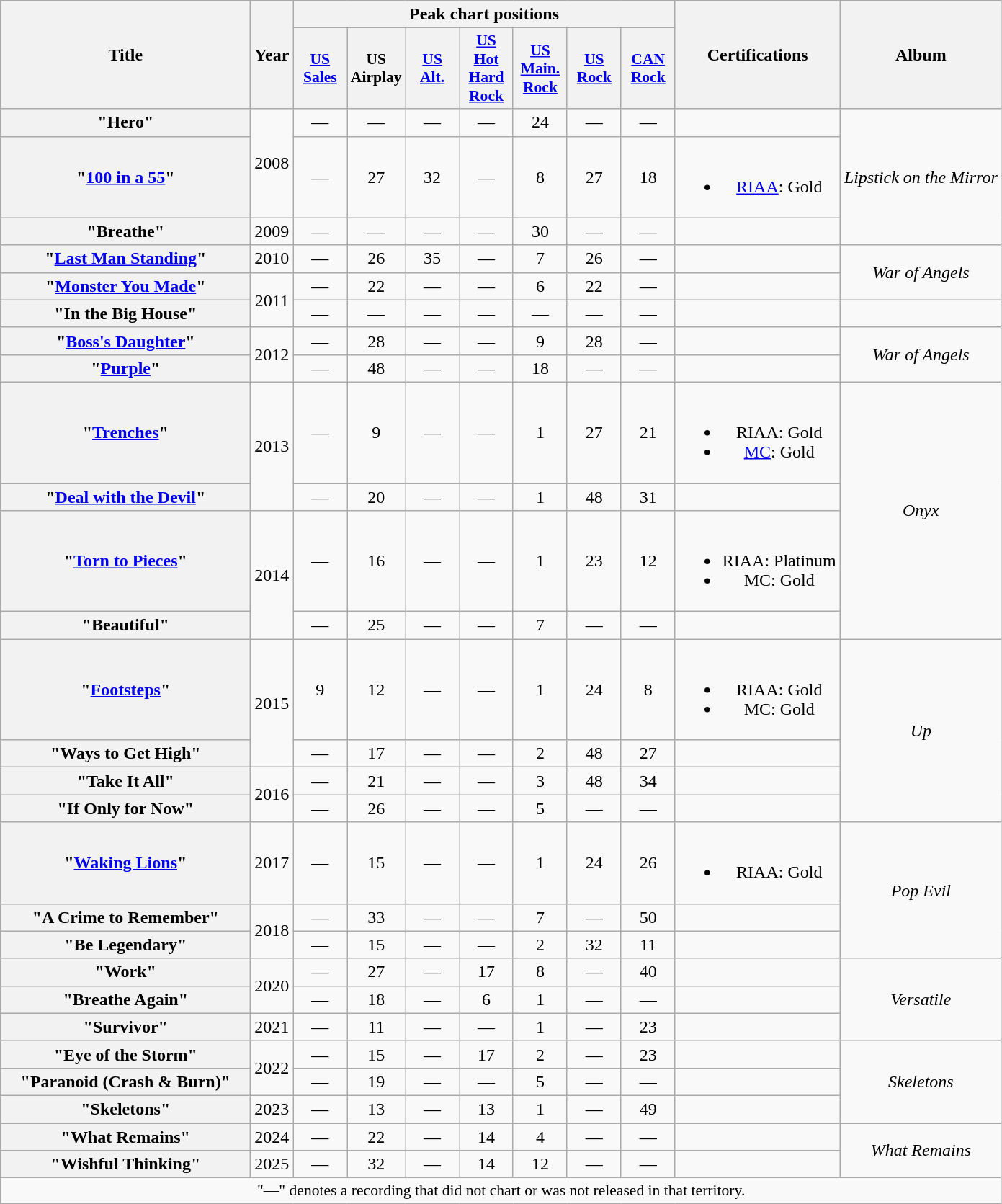<table class="wikitable plainrowheaders" style="text-align:center;">
<tr>
<th scope="col" rowspan="2" style="width:14em;">Title</th>
<th scope="col" rowspan="2">Year</th>
<th scope="col" colspan="7">Peak chart positions</th>
<th scope="col" rowspan="2">Certifications</th>
<th scope="col" rowspan="2">Album</th>
</tr>
<tr>
<th scope="col" style="width:3em;font-size:90%;"><a href='#'>US<br>Sales</a><br></th>
<th scope="col" style="width:3em;font-size:90%;">US<br>Airplay</th>
<th scope="col" style="width:3em;font-size:90%;"><a href='#'>US<br>Alt.</a><br></th>
<th scope="col" style="width:3em;font-size:90%;"><a href='#'>US<br>Hot<br>Hard<br>Rock</a></th>
<th scope="col" style="width:3em;font-size:90%;"><a href='#'>US<br>Main.<br>Rock</a><br></th>
<th scope="col" style="width:3em;font-size:90%;"><a href='#'>US<br>Rock</a><br></th>
<th scope="col" style="width:3em;font-size:90%;"><a href='#'>CAN<br>Rock</a><br></th>
</tr>
<tr>
<th scope="row">"Hero"</th>
<td rowspan="2">2008</td>
<td>—</td>
<td>—</td>
<td>—</td>
<td>—</td>
<td>24</td>
<td>—</td>
<td>—</td>
<td></td>
<td rowspan="3"><em>Lipstick on the Mirror</em></td>
</tr>
<tr>
<th scope="row">"<a href='#'>100 in a 55</a>"</th>
<td>—</td>
<td>27</td>
<td>32</td>
<td>—</td>
<td>8</td>
<td>27</td>
<td>18</td>
<td><br><ul><li><a href='#'>RIAA</a>: Gold</li></ul></td>
</tr>
<tr>
<th scope="row">"Breathe"</th>
<td>2009</td>
<td>—</td>
<td>—</td>
<td>—</td>
<td>—</td>
<td>30</td>
<td>—</td>
<td>—</td>
<td></td>
</tr>
<tr>
<th scope="row">"<a href='#'>Last Man Standing</a>"</th>
<td>2010</td>
<td>—</td>
<td>26</td>
<td>35</td>
<td>—</td>
<td>7</td>
<td>26</td>
<td>—</td>
<td></td>
<td rowspan="2"><em>War of Angels</em></td>
</tr>
<tr>
<th scope="row">"<a href='#'>Monster You Made</a>"</th>
<td rowspan="2">2011</td>
<td>—</td>
<td>22</td>
<td>—</td>
<td>—</td>
<td>6</td>
<td>22</td>
<td>—</td>
<td></td>
</tr>
<tr>
<th scope="row">"In the Big House"</th>
<td>—</td>
<td>—</td>
<td>—</td>
<td>—</td>
<td>—</td>
<td>—</td>
<td>—</td>
<td></td>
<td></td>
</tr>
<tr>
<th scope="row">"<a href='#'>Boss's Daughter</a>"</th>
<td rowspan="2">2012</td>
<td>—</td>
<td>28</td>
<td>—</td>
<td>—</td>
<td>9</td>
<td>28</td>
<td>—</td>
<td></td>
<td rowspan="2"><em>War of Angels</em></td>
</tr>
<tr>
<th scope="row">"<a href='#'>Purple</a>"</th>
<td>—</td>
<td>48</td>
<td>—</td>
<td>—</td>
<td>18</td>
<td>—</td>
<td>—</td>
<td></td>
</tr>
<tr>
<th scope="row">"<a href='#'>Trenches</a>"</th>
<td rowspan="2">2013</td>
<td>—</td>
<td>9</td>
<td>—</td>
<td>—</td>
<td>1</td>
<td>27</td>
<td>21</td>
<td><br><ul><li>RIAA: Gold</li><li><a href='#'>MC</a>: Gold</li></ul></td>
<td rowspan="4"><em>Onyx</em></td>
</tr>
<tr>
<th scope="row">"<a href='#'>Deal with the Devil</a>"</th>
<td>—</td>
<td>20</td>
<td>—</td>
<td>—</td>
<td>1</td>
<td>48</td>
<td>31</td>
<td></td>
</tr>
<tr>
<th scope="row">"<a href='#'>Torn to Pieces</a>"</th>
<td rowspan="2">2014</td>
<td>—</td>
<td>16</td>
<td>—</td>
<td>—</td>
<td>1</td>
<td>23</td>
<td>12</td>
<td><br><ul><li>RIAA: Platinum</li><li>MC: Gold</li></ul></td>
</tr>
<tr>
<th scope="row">"Beautiful"</th>
<td>—</td>
<td>25</td>
<td>—</td>
<td>—</td>
<td>7</td>
<td>—</td>
<td>—</td>
<td></td>
</tr>
<tr>
<th scope="row">"<a href='#'>Footsteps</a>"</th>
<td rowspan="2">2015</td>
<td>9</td>
<td>12</td>
<td>—</td>
<td>—</td>
<td>1</td>
<td>24</td>
<td>8</td>
<td><br><ul><li>RIAA: Gold</li><li>MC: Gold</li></ul></td>
<td rowspan="4"><em>Up</em></td>
</tr>
<tr>
<th scope="row">"Ways to Get High"</th>
<td>—</td>
<td>17</td>
<td>—</td>
<td>—</td>
<td>2</td>
<td>48</td>
<td>27</td>
<td></td>
</tr>
<tr>
<th scope="row">"Take It All"</th>
<td rowspan="2">2016</td>
<td>—</td>
<td>21</td>
<td>—</td>
<td>—</td>
<td>3</td>
<td>48</td>
<td>34</td>
<td></td>
</tr>
<tr>
<th scope="row">"If Only for Now"</th>
<td>—</td>
<td>26</td>
<td>—</td>
<td>—</td>
<td>5</td>
<td>—</td>
<td>—</td>
<td></td>
</tr>
<tr>
<th scope="row">"<a href='#'>Waking Lions</a>"</th>
<td>2017</td>
<td>—</td>
<td>15</td>
<td>—</td>
<td>—</td>
<td>1</td>
<td>24</td>
<td>26</td>
<td><br><ul><li>RIAA: Gold</li></ul></td>
<td rowspan="3"><em>Pop Evil</em></td>
</tr>
<tr>
<th scope="row">"A Crime to Remember"</th>
<td rowspan="2">2018</td>
<td>—</td>
<td>33</td>
<td>—</td>
<td>—</td>
<td>7</td>
<td>—</td>
<td>50</td>
<td></td>
</tr>
<tr>
<th scope="row">"Be Legendary"</th>
<td>—</td>
<td>15</td>
<td>—</td>
<td>—</td>
<td>2</td>
<td>32</td>
<td>11</td>
<td></td>
</tr>
<tr>
<th scope="row">"Work"</th>
<td rowspan="2">2020</td>
<td>—</td>
<td>27</td>
<td>—</td>
<td>17</td>
<td>8</td>
<td>—</td>
<td>40</td>
<td></td>
<td rowspan="3"><em>Versatile</em></td>
</tr>
<tr>
<th scope="row">"Breathe Again"</th>
<td>—</td>
<td>18</td>
<td>—</td>
<td>6</td>
<td>1</td>
<td>—</td>
<td>—</td>
<td></td>
</tr>
<tr>
<th scope="row">"Survivor"</th>
<td>2021</td>
<td>—</td>
<td>11</td>
<td>—</td>
<td>—</td>
<td>1</td>
<td>—</td>
<td>23</td>
<td></td>
</tr>
<tr>
<th scope="row">"Eye of the Storm"</th>
<td rowspan="2">2022</td>
<td>—</td>
<td>15</td>
<td>—</td>
<td>17</td>
<td>2</td>
<td>—</td>
<td>23</td>
<td></td>
<td rowspan="3"><em>Skeletons</em></td>
</tr>
<tr>
<th scope="row">"Paranoid (Crash & Burn)"</th>
<td>—</td>
<td>19</td>
<td>—</td>
<td>—</td>
<td>5</td>
<td>—</td>
<td>—</td>
<td></td>
</tr>
<tr>
<th scope="row">"Skeletons"</th>
<td>2023</td>
<td>—</td>
<td>13</td>
<td>—</td>
<td>13</td>
<td>1</td>
<td>—</td>
<td>49</td>
<td></td>
</tr>
<tr>
<th scope="row">"What Remains"</th>
<td>2024</td>
<td>—</td>
<td>22</td>
<td>—</td>
<td>14</td>
<td>4</td>
<td>—</td>
<td>—</td>
<td></td>
<td rowspan="2"><em>What Remains</em></td>
</tr>
<tr>
<th scope="row">"Wishful Thinking"</th>
<td>2025</td>
<td>—</td>
<td>32</td>
<td>—</td>
<td>14</td>
<td>12</td>
<td>—</td>
<td>—</td>
<td></td>
</tr>
<tr>
<td colspan="11" style="font-size:90%">"—" denotes a recording that did not chart or was not released in that territory.</td>
</tr>
</table>
